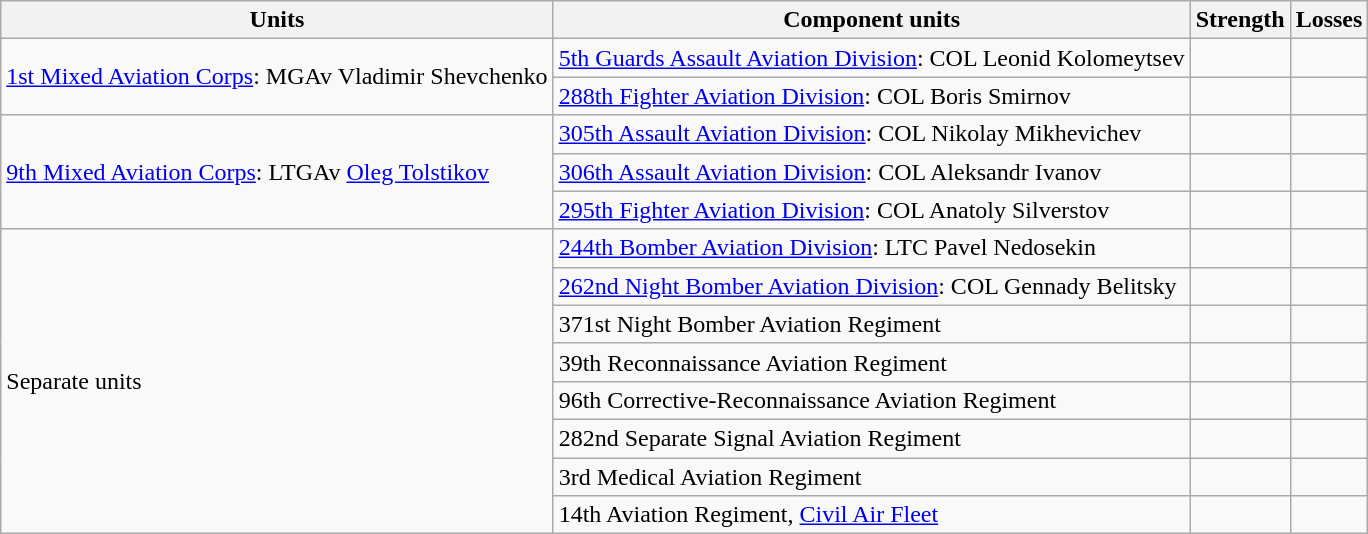<table class="wikitable">
<tr>
<th>Units</th>
<th>Component units</th>
<th>Strength</th>
<th>Losses</th>
</tr>
<tr>
<td rowspan="2"><a href='#'>1st Mixed Aviation Corps</a>: MGAv Vladimir Shevchenko</td>
<td><a href='#'>5th Guards Assault Aviation Division</a>: COL Leonid Kolomeytsev</td>
<td></td>
<td></td>
</tr>
<tr>
<td><a href='#'>288th Fighter Aviation Division</a>: COL Boris Smirnov</td>
<td></td>
<td></td>
</tr>
<tr>
<td rowspan="3"><a href='#'>9th Mixed Aviation Corps</a>: LTGAv <a href='#'>Oleg Tolstikov</a></td>
<td><a href='#'>305th Assault Aviation Division</a>: COL Nikolay Mikhevichev</td>
<td></td>
<td></td>
</tr>
<tr>
<td><a href='#'>306th Assault Aviation Division</a>: COL Aleksandr Ivanov</td>
<td></td>
<td></td>
</tr>
<tr>
<td><a href='#'>295th Fighter Aviation Division</a>: COL Anatoly Silverstov</td>
<td></td>
<td></td>
</tr>
<tr>
<td rowspan="8">Separate units</td>
<td><a href='#'>244th Bomber Aviation Division</a>: LTC Pavel Nedosekin</td>
<td></td>
<td></td>
</tr>
<tr>
<td><a href='#'>262nd Night Bomber Aviation Division</a>: COL Gennady Belitsky</td>
<td></td>
<td></td>
</tr>
<tr>
<td>371st Night Bomber Aviation Regiment</td>
<td></td>
<td></td>
</tr>
<tr>
<td>39th Reconnaissance Aviation Regiment</td>
<td></td>
<td></td>
</tr>
<tr>
<td>96th Corrective-Reconnaissance Aviation Regiment</td>
<td></td>
<td></td>
</tr>
<tr>
<td>282nd Separate Signal Aviation Regiment</td>
<td></td>
<td></td>
</tr>
<tr>
<td>3rd Medical Aviation Regiment</td>
<td></td>
<td></td>
</tr>
<tr>
<td>14th Aviation Regiment, <a href='#'>Civil Air Fleet</a></td>
<td></td>
<td></td>
</tr>
</table>
